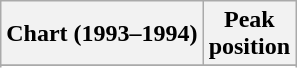<table class="wikitable sortable">
<tr>
<th align="left">Chart (1993–1994)</th>
<th align="center">Peak<br>position</th>
</tr>
<tr>
</tr>
<tr>
</tr>
</table>
